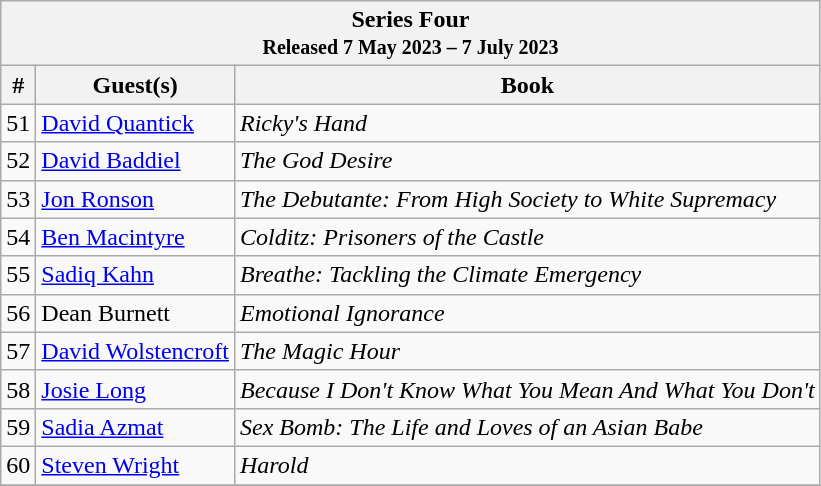<table class="wikitable">
<tr>
<th colspan="3">Series Four<br><small>Released 7 May 2023 – 7 July 2023</small></th>
</tr>
<tr>
<th>#</th>
<th>Guest(s)</th>
<th>Book</th>
</tr>
<tr>
<td>51</td>
<td><a href='#'>David Quantick</a></td>
<td><em>Ricky's Hand</em></td>
</tr>
<tr>
<td>52</td>
<td><a href='#'>David Baddiel</a></td>
<td><em>The God Desire</em></td>
</tr>
<tr>
<td>53</td>
<td><a href='#'>Jon Ronson</a></td>
<td><em>The Debutante: From High Society to White Supremacy</em></td>
</tr>
<tr>
<td>54</td>
<td><a href='#'>Ben Macintyre</a></td>
<td><em>Colditz: Prisoners of the Castle</em></td>
</tr>
<tr>
<td>55</td>
<td><a href='#'>Sadiq Kahn</a></td>
<td><em>Breathe: Tackling the Climate Emergency</em></td>
</tr>
<tr>
<td>56</td>
<td>Dean Burnett</td>
<td><em>Emotional Ignorance</em></td>
</tr>
<tr>
<td>57</td>
<td><a href='#'>David Wolstencroft</a></td>
<td><em>The Magic Hour</em></td>
</tr>
<tr>
<td>58</td>
<td><a href='#'>Josie Long</a></td>
<td><em>Because I Don't Know What You Mean And What You Don't</em></td>
</tr>
<tr>
<td>59</td>
<td><a href='#'>Sadia Azmat</a></td>
<td><em>Sex Bomb: The Life and Loves of an Asian Babe</em></td>
</tr>
<tr>
<td>60</td>
<td><a href='#'>Steven Wright</a></td>
<td><em>Harold</em></td>
</tr>
<tr>
</tr>
</table>
